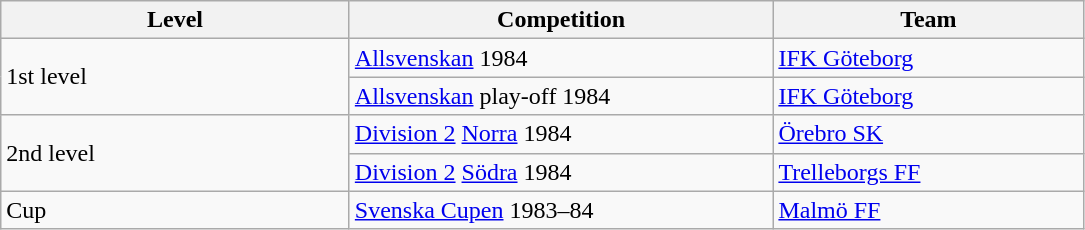<table class="wikitable" style="text-align: left;">
<tr>
<th style="width: 225px;">Level</th>
<th style="width: 275px;">Competition</th>
<th style="width: 200px;">Team</th>
</tr>
<tr>
<td rowspan=2>1st level</td>
<td><a href='#'>Allsvenskan</a> 1984</td>
<td><a href='#'>IFK Göteborg</a></td>
</tr>
<tr>
<td><a href='#'>Allsvenskan</a> play-off 1984</td>
<td><a href='#'>IFK Göteborg</a></td>
</tr>
<tr>
<td rowspan=2>2nd level</td>
<td><a href='#'>Division 2</a> <a href='#'>Norra</a> 1984</td>
<td><a href='#'>Örebro SK</a></td>
</tr>
<tr>
<td><a href='#'>Division 2</a> <a href='#'>Södra</a> 1984</td>
<td><a href='#'>Trelleborgs FF</a></td>
</tr>
<tr>
<td>Cup</td>
<td><a href='#'>Svenska Cupen</a> 1983–84</td>
<td><a href='#'>Malmö FF</a></td>
</tr>
</table>
